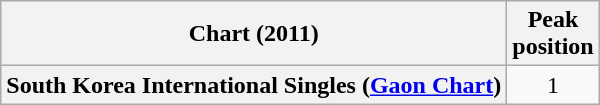<table class="wikitable plainrowheaders">
<tr>
<th>Chart (2011)</th>
<th>Peak<br>position</th>
</tr>
<tr>
<th scope="row">South Korea International Singles (<a href='#'>Gaon Chart</a>)</th>
<td style="text-align:center;">1</td>
</tr>
</table>
